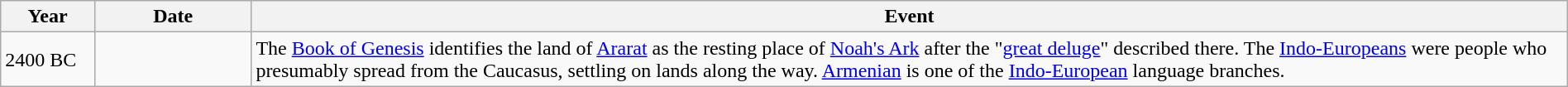<table class="wikitable" width="100%">
<tr>
<th style="width:6%">Year</th>
<th style="width:10%">Date</th>
<th>Event</th>
</tr>
<tr>
<td>2400 BC</td>
<td></td>
<td>The <a href='#'>Book of Genesis</a> identifies the land of <a href='#'>Ararat</a> as the resting place of <a href='#'>Noah's Ark</a> after the "<a href='#'>great deluge</a>" described there. The <a href='#'>Indo-Europeans</a> were people who presumably spread from the Caucasus, settling on lands along the way. <a href='#'>Armenian</a> is one of the <a href='#'>Indo-European</a> language branches.</td>
</tr>
</table>
